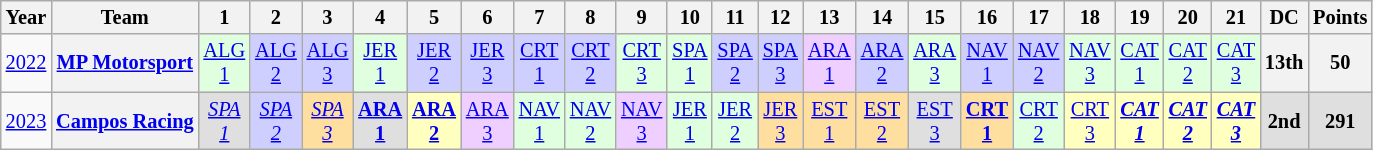<table class="wikitable" style="text-align:center; font-size:85%;">
<tr>
<th>Year</th>
<th>Team</th>
<th>1</th>
<th>2</th>
<th>3</th>
<th>4</th>
<th>5</th>
<th>6</th>
<th>7</th>
<th>8</th>
<th>9</th>
<th>10</th>
<th>11</th>
<th>12</th>
<th>13</th>
<th>14</th>
<th>15</th>
<th>16</th>
<th>17</th>
<th>18</th>
<th>19</th>
<th>20</th>
<th>21</th>
<th>DC</th>
<th>Points</th>
</tr>
<tr>
<td><a href='#'>2022</a></td>
<th nowrap><a href='#'>MP Motorsport</a></th>
<td style="background:#DFFFDF;"><a href='#'>ALG<br>1</a><br></td>
<td style="background:#CFCFFF;"><a href='#'>ALG<br>2</a><br></td>
<td style="background:#CFCFFF;"><a href='#'>ALG<br>3</a><br></td>
<td style="background:#DFFFDF;"><a href='#'>JER<br>1</a><br></td>
<td style="background:#CFCFFF;"><a href='#'>JER<br>2</a><br></td>
<td style="background:#CFCFFF;"><a href='#'>JER<br>3</a><br></td>
<td style="background:#CFCFFF;"><a href='#'>CRT<br>1</a><br></td>
<td style="background:#CFCFFF;"><a href='#'>CRT<br>2</a><br></td>
<td style="background:#DFFFDF;"><a href='#'>CRT<br>3</a><br></td>
<td style="background:#DFFFDF;"><a href='#'>SPA<br>1</a><br></td>
<td style="background:#CFCFFF;"><a href='#'>SPA<br>2</a><br></td>
<td style="background:#CFCFFF;"><a href='#'>SPA<br>3</a><br></td>
<td style="background:#EFCFFF;"><a href='#'>ARA<br>1</a><br></td>
<td style="background:#CFCFFF;"><a href='#'>ARA<br>2</a><br></td>
<td style="background:#DFFFDF;"><a href='#'>ARA<br>3</a><br></td>
<td style="background:#CFCFFF;"><a href='#'>NAV<br>1</a><br></td>
<td style="background:#CFCFFF;"><a href='#'>NAV<br>2</a><br></td>
<td style="background:#DFFFDF;"><a href='#'>NAV<br>3</a><br></td>
<td style="background:#DFFFDF;"><a href='#'>CAT<br>1</a><br></td>
<td style="background:#DFFFDF;"><a href='#'>CAT<br>2</a><br></td>
<td style="background:#DFFFDF;"><a href='#'>CAT<br>3</a><br></td>
<th>13th</th>
<th>50</th>
</tr>
<tr>
<td><a href='#'>2023</a></td>
<th><a href='#'>Campos Racing</a></th>
<td style="background:#DFDFDF;"><em><a href='#'>SPA<br>1</a></em><br></td>
<td style="background:#CFCFFF;"><em><a href='#'>SPA<br>2</a></em><br></td>
<td style="background:#FFDF9F;"><em><a href='#'>SPA<br>3</a><br></td>
<td style="background:#DFDFDF;"><strong><a href='#'>ARA<br>1</a></strong><br></td>
<td style="background:#FFFFBF;"><strong><a href='#'>ARA<br>2</a></strong><br></td>
<td style="background:#EFCFFF;"><a href='#'>ARA<br>3</a><br></td>
<td style="background:#DFFFDF;"><a href='#'>NAV<br>1</a><br></td>
<td style="background:#DFFFDF;"><a href='#'>NAV<br>2</a><br></td>
<td style="background:#EFCFFF;"><a href='#'>NAV<br>3</a><br></td>
<td style="background:#DFFFDF;"><a href='#'>JER<br>1</a><br></td>
<td style="background:#DFFFDF;"><a href='#'>JER<br>2</a><br></td>
<td style="background:#FFDF9F;"><a href='#'>JER<br>3</a><br></td>
<td style="background:#FFDF9F;"><a href='#'>EST<br>1</a><br></td>
<td style="background:#FFDF9F;"><a href='#'>EST<br>2</a><br></td>
<td style="background:#DFDFDF;"><a href='#'>EST<br>3</a><br></td>
<td style="background:#FFDF9F;"><strong><a href='#'>CRT<br>1</a></strong><br></td>
<td style="background:#DFFFDF;"><a href='#'>CRT<br>2</a><br></td>
<td style="background:#FFFFBF;"></em><a href='#'>CRT<br>3</a><em><br></td>
<td style="background:#FFFFBF;"><strong><em><a href='#'>CAT<br>1</a></em></strong><br></td>
<td style="background:#FFFFBF;"><strong><em><a href='#'>CAT<br>2</a></em></strong><br></td>
<td style="background:#FFFFBF;"><strong><em><a href='#'>CAT<br>3</a></em></strong><br></td>
<th style="background:#DFDFDF;">2nd</th>
<th style="background:#DFDFDF;">291</th>
</tr>
</table>
